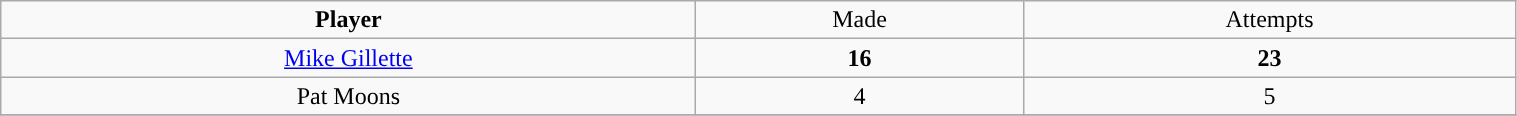<table class="wikitable" width="80%">
<tr align="center">
<td><strong>Player</strong></td>
<td>Made</td>
<td>Attempts</td>
</tr>
<tr align="center" bgcolor="">
<td><a href='#'>Mike Gillette</a></td>
<td><strong>16</strong></td>
<td><strong>23</strong></td>
</tr>
<tr align="center" bgcolor="">
<td>Pat Moons</td>
<td>4</td>
<td>5</td>
</tr>
<tr align="center" bgcolor="">
</tr>
</table>
